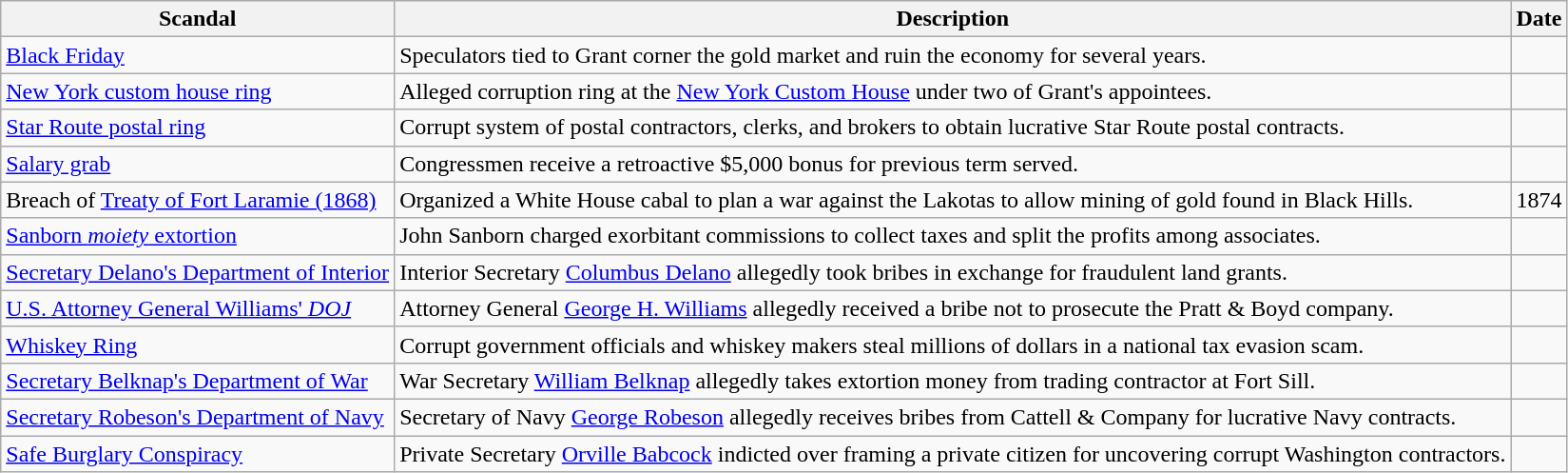<table class="wikitable">
<tr>
<th scope="col">Scandal</th>
<th scope="col">Description</th>
<th scope="col">Date</th>
</tr>
<tr>
<td><a href='#'>Black Friday</a></td>
<td>Speculators tied to Grant corner the gold market and ruin the economy for several years.</td>
<td></td>
</tr>
<tr>
<td><a href='#'>New York custom house ring</a></td>
<td>Alleged corruption ring at the <a href='#'>New York Custom House</a> under two of Grant's appointees.</td>
<td></td>
</tr>
<tr>
<td><a href='#'>Star Route postal ring</a></td>
<td>Corrupt system of postal contractors, clerks, and brokers to obtain lucrative Star Route postal contracts.</td>
<td></td>
</tr>
<tr>
<td><a href='#'>Salary grab</a></td>
<td>Congressmen receive a retroactive $5,000 bonus for previous term served.</td>
<td></td>
</tr>
<tr>
<td>Breach of <a href='#'>Treaty of Fort Laramie (1868)</a></td>
<td>Organized a White House cabal to plan a war against the Lakotas to allow mining of gold found in Black Hills.</td>
<td>1874</td>
</tr>
<tr>
<td><a href='#'>Sanborn <em>moiety</em> extortion</a></td>
<td>John Sanborn charged exorbitant commissions to collect taxes and split the profits among associates.</td>
<td></td>
</tr>
<tr>
<td><a href='#'>Secretary Delano's Department of Interior</a></td>
<td>Interior Secretary <a href='#'>Columbus Delano</a> allegedly took bribes in exchange for fraudulent land grants.</td>
<td></td>
</tr>
<tr>
<td><a href='#'>U.S. Attorney General Williams' <em>DOJ</em></a></td>
<td>Attorney General <a href='#'>George H. Williams</a> allegedly received a bribe not to prosecute the Pratt & Boyd company.</td>
<td></td>
</tr>
<tr>
<td><a href='#'>Whiskey Ring</a></td>
<td>Corrupt government officials and whiskey makers steal millions of dollars in a national tax evasion scam.</td>
<td></td>
</tr>
<tr>
<td><a href='#'>Secretary Belknap's Department of War</a></td>
<td>War Secretary <a href='#'>William Belknap</a> allegedly takes extortion money from trading contractor at Fort Sill.</td>
<td></td>
</tr>
<tr>
<td><a href='#'>Secretary Robeson's Department of Navy</a></td>
<td>Secretary of Navy <a href='#'>George Robeson</a> allegedly receives bribes from Cattell & Company for lucrative Navy contracts.</td>
<td></td>
</tr>
<tr>
<td><a href='#'>Safe Burglary Conspiracy</a></td>
<td>Private Secretary <a href='#'>Orville Babcock</a> indicted over framing a private citizen for uncovering corrupt Washington contractors.</td>
<td></td>
</tr>
</table>
